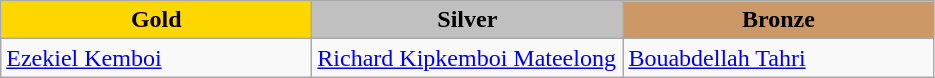<table class="wikitable" style="text-align:left">
<tr align="center">
<td width=200 bgcolor=gold><strong>Gold</strong></td>
<td width=200 bgcolor=silver><strong>Silver</strong></td>
<td width=200 bgcolor=CC9966><strong>Bronze</strong></td>
</tr>
<tr>
<td><a href='#'>Ezekiel Kemboi</a><br><em></em></td>
<td><a href='#'>Richard Kipkemboi Mateelong</a><br><em></em></td>
<td><a href='#'>Bouabdellah Tahri</a> <br><em></em></td>
</tr>
</table>
